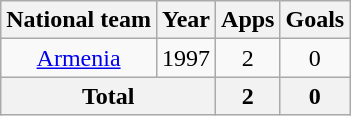<table class="wikitable" style="text-align:center">
<tr>
<th>National team</th>
<th>Year</th>
<th>Apps</th>
<th>Goals</th>
</tr>
<tr>
<td><a href='#'>Armenia</a></td>
<td>1997</td>
<td>2</td>
<td>0</td>
</tr>
<tr>
<th colspan="2">Total</th>
<th>2</th>
<th>0</th>
</tr>
</table>
